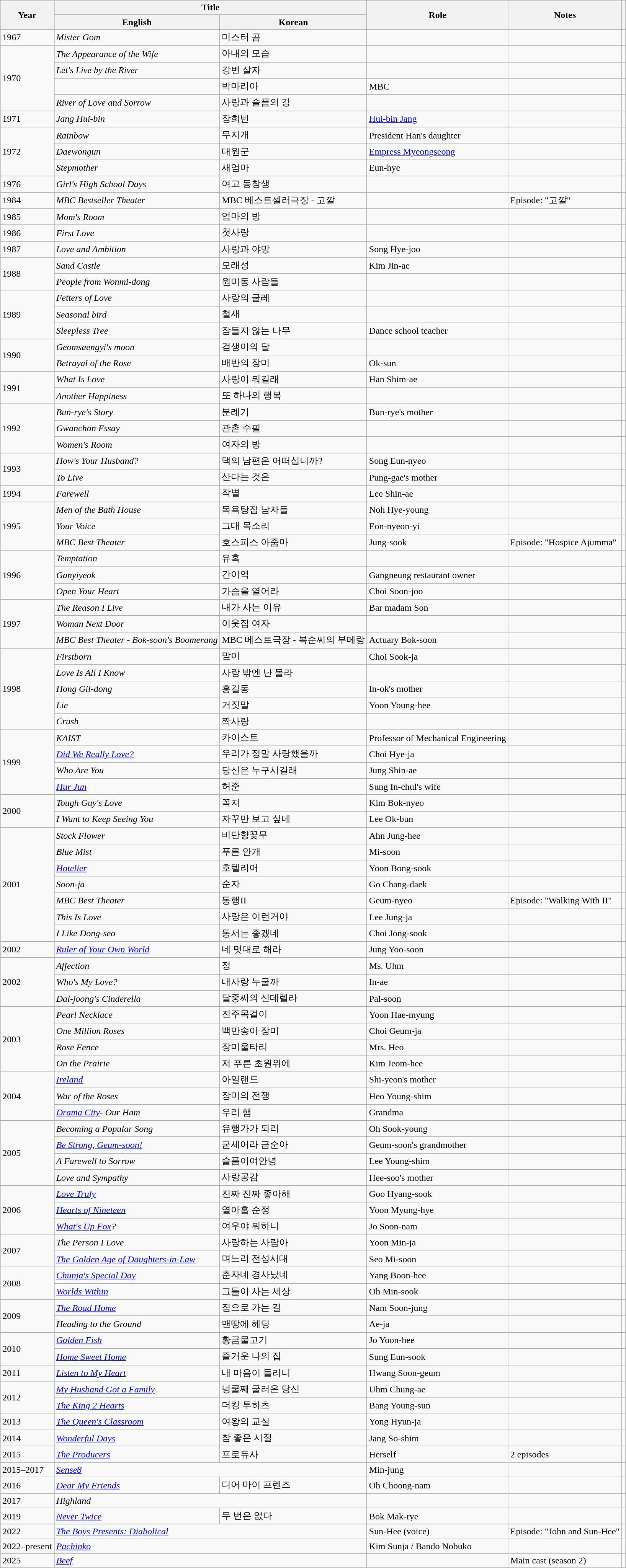<table class="wikitable sortable plainrowheaders">
<tr>
<th rowspan="2" scope="col">Year</th>
<th colspan="2" scope="col">Title</th>
<th rowspan="2" scope="col">Role</th>
<th rowspan="2" scope="col" class="unsortable">Notes</th>
<th rowspan="2" scope="col" class="unsortable"></th>
</tr>
<tr>
<th>English</th>
<th>Korean</th>
</tr>
<tr>
<td>1967</td>
<td><em>Mister Gom</em></td>
<td>미스터 곰</td>
<td></td>
<td></td>
<td></td>
</tr>
<tr>
<td rowspan="4">1970</td>
<td><em>The Appearance of the Wife</em></td>
<td>아내의 모습</td>
<td></td>
<td></td>
<td></td>
</tr>
<tr>
<td><em>Let's Live by the River</em></td>
<td>강변 살자</td>
<td></td>
<td></td>
<td></td>
</tr>
<tr>
<td></td>
<td>박마리아</td>
<td>MBC</td>
<td></td>
<td></td>
</tr>
<tr>
<td><em>River of Love and Sorrow</em></td>
<td>사랑과 슬픔의 강</td>
<td></td>
<td></td>
<td></td>
</tr>
<tr>
<td>1971</td>
<td><em>Jang Hui-bin</em></td>
<td>장희빈</td>
<td><a href='#'>Hui-bin Jang</a></td>
<td></td>
<td></td>
</tr>
<tr>
<td rowspan=3>1972</td>
<td><em>Rainbow</em></td>
<td>무지개</td>
<td>President Han's daughter</td>
<td></td>
<td></td>
</tr>
<tr>
<td><em>Daewongun</em></td>
<td>대원군</td>
<td><a href='#'>Empress Myeongseong</a></td>
<td></td>
<td></td>
</tr>
<tr>
<td><em>Stepmother</em></td>
<td>새엄마</td>
<td>Eun-hye</td>
<td></td>
<td></td>
</tr>
<tr>
<td>1976</td>
<td><em>Girl's High School Days</em></td>
<td>여고 동창생</td>
<td></td>
<td></td>
<td></td>
</tr>
<tr>
<td>1984</td>
<td><em>MBC Bestseller Theater</em></td>
<td>MBC 베스트셀러극장 - 고깔</td>
<td></td>
<td>Episode: "고깔"</td>
<td></td>
</tr>
<tr>
<td>1985</td>
<td><em>Mom's Room</em></td>
<td>엄마의 방</td>
<td></td>
<td></td>
<td></td>
</tr>
<tr>
<td>1986</td>
<td><em>First Love</em></td>
<td>첫사랑</td>
<td></td>
<td></td>
<td></td>
</tr>
<tr>
<td>1987</td>
<td><em>Love and Ambition</em></td>
<td>사랑과 야망</td>
<td>Song Hye-joo</td>
<td></td>
<td></td>
</tr>
<tr>
<td rowspan=2>1988</td>
<td><em>Sand Castle</em></td>
<td>모래성</td>
<td>Kim Jin-ae</td>
<td></td>
<td></td>
</tr>
<tr>
<td><em>People from Wonmi-dong</em></td>
<td>원미동 사람들</td>
<td></td>
<td></td>
<td></td>
</tr>
<tr>
<td rowspan=3>1989</td>
<td><em>Fetters of Love</em></td>
<td>사랑의 굴레</td>
<td></td>
<td></td>
<td></td>
</tr>
<tr>
<td><em>Seasonal bird</em></td>
<td>철새</td>
<td></td>
<td></td>
<td></td>
</tr>
<tr>
<td><em>Sleepless Tree</em></td>
<td>잠들지 않는 나무</td>
<td>Dance school teacher</td>
<td></td>
<td></td>
</tr>
<tr>
<td rowspan=2>1990</td>
<td><em>Geomsaengyi's moon</em></td>
<td>검생이의 달</td>
<td></td>
<td></td>
<td></td>
</tr>
<tr>
<td><em>Betrayal of the Rose</em></td>
<td>배반의 장미</td>
<td>Ok-sun</td>
<td></td>
<td></td>
</tr>
<tr>
<td rowspan=2>1991</td>
<td><em>What Is Love</em></td>
<td>사랑이 뭐길래</td>
<td>Han Shim-ae</td>
<td></td>
<td></td>
</tr>
<tr>
<td><em>Another Happiness</em></td>
<td>또 하나의 행복</td>
<td></td>
<td></td>
<td></td>
</tr>
<tr>
<td rowspan=3>1992</td>
<td><em>Bun-rye's Story</em></td>
<td>분례기</td>
<td>Bun-rye's mother</td>
<td></td>
<td></td>
</tr>
<tr>
<td><em>Gwanchon Essay</em></td>
<td>관촌 수필</td>
<td></td>
<td></td>
<td></td>
</tr>
<tr>
<td><em>Women's Room</em></td>
<td>여자의 방</td>
<td></td>
<td></td>
<td></td>
</tr>
<tr>
<td rowspan=2>1993</td>
<td><em>How's Your Husband?</em></td>
<td>댁의 남편은 어떠십니까?</td>
<td>Song Eun-nyeo</td>
<td></td>
<td></td>
</tr>
<tr>
<td><em>To Live</em></td>
<td>산다는 것은</td>
<td>Pung-gae's mother</td>
<td></td>
<td></td>
</tr>
<tr>
<td>1994</td>
<td><em>Farewell</em></td>
<td>작별</td>
<td>Lee Shin-ae</td>
<td></td>
<td></td>
</tr>
<tr>
<td rowspan=3>1995</td>
<td><em>Men of the Bath House</em></td>
<td>목욕탕집 남자들</td>
<td>Noh Hye-young</td>
<td></td>
<td></td>
</tr>
<tr>
<td><em>Your Voice</em></td>
<td>그대 목소리</td>
<td>Eon-nyeon-yi</td>
<td></td>
<td></td>
</tr>
<tr>
<td><em>MBC Best Theater</em></td>
<td>호스피스 아줌마</td>
<td>Jung-sook</td>
<td>Episode: "Hospice Ajumma"</td>
<td></td>
</tr>
<tr>
<td rowspan=3>1996</td>
<td><em>Temptation</em></td>
<td>유혹</td>
<td></td>
<td></td>
<td></td>
</tr>
<tr>
<td><em>Ganyiyeok</em></td>
<td>간이역</td>
<td>Gangneung restaurant owner</td>
<td></td>
<td></td>
</tr>
<tr>
<td><em>Open Your Heart</em></td>
<td>가슴을 열어라</td>
<td>Choi Soon-joo</td>
<td></td>
<td></td>
</tr>
<tr>
<td rowspan=3>1997</td>
<td><em>The Reason I Live</em></td>
<td>내가 사는 이유</td>
<td>Bar madam Son</td>
<td></td>
<td></td>
</tr>
<tr>
<td><em>Woman Next Door</em></td>
<td>이웃집 여자</td>
<td></td>
<td></td>
<td></td>
</tr>
<tr>
<td><em>MBC Best Theater</em> - <em>Bok-soon's Boomerang</em></td>
<td>MBC 베스트극장 - 복순씨의 부메랑</td>
<td>Actuary Bok-soon</td>
<td></td>
<td></td>
</tr>
<tr>
<td rowspan=5>1998</td>
<td><em>Firstborn</em></td>
<td>맏이</td>
<td>Choi Sook-ja</td>
<td></td>
<td></td>
</tr>
<tr>
<td><em>Love Is All I Know</em></td>
<td>사랑 밖엔 난 몰라</td>
<td></td>
<td></td>
<td></td>
</tr>
<tr>
<td><em>Hong Gil-dong</em></td>
<td>홍길동</td>
<td>In-ok's mother</td>
<td></td>
<td></td>
</tr>
<tr>
<td><em>Lie</em></td>
<td>거짓말</td>
<td>Yoon Young-hee</td>
<td></td>
<td></td>
</tr>
<tr>
<td><em>Crush</em></td>
<td>짝사랑</td>
<td></td>
<td></td>
<td></td>
</tr>
<tr>
<td rowspan=4>1999</td>
<td><em>KAIST</em></td>
<td>카이스트</td>
<td>Professor of Mechanical Engineering</td>
<td></td>
<td></td>
</tr>
<tr>
<td><em><a href='#'>Did We Really Love?</a></em></td>
<td>우리가 정말 사랑했을까</td>
<td>Choi Hye-ja</td>
<td></td>
<td></td>
</tr>
<tr>
<td><em>Who Are You</em></td>
<td>당신은 누구시길래</td>
<td>Jung Shin-ae</td>
<td></td>
<td></td>
</tr>
<tr>
<td><em><a href='#'>Hur Jun</a></em></td>
<td>허준</td>
<td>Sung In-chul's wife</td>
<td></td>
<td></td>
</tr>
<tr>
<td rowspan=2>2000</td>
<td><em>Tough Guy's Love</em></td>
<td>꼭지</td>
<td>Kim Bok-nyeo</td>
<td></td>
<td></td>
</tr>
<tr>
<td><em>I Want to Keep Seeing You</em></td>
<td>자꾸만 보고 싶네</td>
<td>Lee Ok-bun</td>
<td></td>
<td></td>
</tr>
<tr>
<td rowspan=7>2001</td>
<td><em>Stock Flower</em></td>
<td>비단향꽃무</td>
<td>Ahn Jung-hee</td>
<td></td>
<td></td>
</tr>
<tr>
<td><em>Blue Mist</em></td>
<td>푸른 안개</td>
<td>Mi-soon</td>
<td></td>
<td></td>
</tr>
<tr>
<td><em><a href='#'>Hotelier</a></em></td>
<td>호텔리어</td>
<td>Yoon Bong-sook</td>
<td></td>
<td></td>
</tr>
<tr>
<td><em>Soon-ja</em></td>
<td>순자</td>
<td>Go Chang-daek</td>
<td></td>
<td></td>
</tr>
<tr>
<td><em>MBC Best Theater</em></td>
<td>동행II</td>
<td>Geum-nyeo</td>
<td>Episode: "Walking With II"</td>
<td></td>
</tr>
<tr>
<td><em>This Is Love</em></td>
<td>사랑은 이런거야</td>
<td>Lee Jung-ja</td>
<td></td>
<td></td>
</tr>
<tr>
<td><em>I Like Dong-seo</em></td>
<td>동서는 좋겠네</td>
<td>Choi Jong-sook</td>
<td></td>
<td></td>
</tr>
<tr>
<td>2002</td>
<td><em><a href='#'>Ruler of Your Own World</a></em></td>
<td>네 멋대로 해라</td>
<td>Jung Yoo-soon</td>
<td></td>
<td></td>
</tr>
<tr>
<td rowspan=3>2002</td>
<td><em>Affection</em></td>
<td>정</td>
<td>Ms. Uhm</td>
<td></td>
<td></td>
</tr>
<tr>
<td><em>Who's My Love?</em></td>
<td>내사랑 누굴까</td>
<td>In-ae</td>
<td></td>
<td></td>
</tr>
<tr>
<td><em>Dal-joong's Cinderella</em></td>
<td>달중씨의 신데렐라</td>
<td>Pal-soon</td>
<td></td>
<td></td>
</tr>
<tr>
<td rowspan=4>2003</td>
<td><em>Pearl Necklace</em></td>
<td>진주목걸이</td>
<td>Yoon Hae-myung</td>
<td></td>
<td></td>
</tr>
<tr>
<td><em>One Million Roses</em></td>
<td>백만송이 장미</td>
<td>Choi Geum-ja</td>
<td></td>
<td></td>
</tr>
<tr>
<td><em>Rose Fence</em></td>
<td>장미울타리</td>
<td>Mrs. Heo</td>
<td></td>
<td></td>
</tr>
<tr>
<td><em>On the Prairie</em></td>
<td>저 푸른 초원위에</td>
<td>Kim Jeom-hee</td>
<td></td>
<td></td>
</tr>
<tr>
<td rowspan=3>2004</td>
<td><em><a href='#'>Ireland</a></em></td>
<td>아일랜드</td>
<td>Shi-yeon's mother</td>
<td></td>
<td></td>
</tr>
<tr>
<td><em>War of the Roses</em></td>
<td>장미의 전쟁</td>
<td>Heo Young-shim</td>
<td></td>
<td></td>
</tr>
<tr>
<td><em><a href='#'>Drama City</a></em>- <em>Our Ham</em></td>
<td>우리 햄</td>
<td>Grandma</td>
<td></td>
<td></td>
</tr>
<tr>
<td rowspan=4>2005</td>
<td><em>Becoming a Popular Song</em></td>
<td>유행가가 되리</td>
<td>Oh Sook-young</td>
<td></td>
<td></td>
</tr>
<tr>
<td><em><a href='#'>Be Strong, Geum-soon!</a></em></td>
<td>굳세어라 금순아</td>
<td>Geum-soon's grandmother</td>
<td></td>
<td></td>
</tr>
<tr>
<td><em>A Farewell to Sorrow</em> </td>
<td>슬픔이여안녕</td>
<td>Lee Young-shim</td>
<td></td>
<td></td>
</tr>
<tr>
<td><em>Love and Sympathy</em></td>
<td>사랑공감</td>
<td>Hee-soo's mother</td>
<td></td>
<td></td>
</tr>
<tr>
<td rowspan=3>2006</td>
<td><em><a href='#'>Love Truly</a></em></td>
<td>진짜 진짜 좋아해</td>
<td>Goo Hyang-sook</td>
<td></td>
<td></td>
</tr>
<tr>
<td><em><a href='#'>Hearts of Nineteen</a></em></td>
<td>열아홉 순정</td>
<td>Yoon Myung-hye</td>
<td></td>
<td></td>
</tr>
<tr>
<td><em><a href='#'>What's Up Fox</a>?</em></td>
<td>여우야 뭐하니</td>
<td>Jo Soon-nam</td>
<td></td>
<td></td>
</tr>
<tr>
<td rowspan=2>2007</td>
<td><em>The Person I Love</em></td>
<td>사랑하는 사람아</td>
<td>Yoon Min-ja</td>
<td></td>
<td></td>
</tr>
<tr>
<td><em><a href='#'>The Golden Age of Daughters-in-Law</a></em></td>
<td>며느리 전성시대</td>
<td>Seo Mi-soon</td>
<td></td>
<td></td>
</tr>
<tr>
<td rowspan=2>2008</td>
<td><em><a href='#'>Chunja's Special Day</a></em></td>
<td>춘자네 경사났네</td>
<td>Yang Boon-hee</td>
<td></td>
<td></td>
</tr>
<tr>
<td><em><a href='#'>Worlds Within</a></em></td>
<td>그들이 사는 세상</td>
<td>Oh Min-sook</td>
<td></td>
<td></td>
</tr>
<tr>
<td rowspan=2>2009</td>
<td><em><a href='#'>The Road Home</a></em></td>
<td>집으로 가는 길</td>
<td>Nam Soon-jung</td>
<td></td>
<td></td>
</tr>
<tr>
<td><em>Heading to the Ground</em> </td>
<td>맨땅에 헤딩</td>
<td>Ae-ja</td>
<td></td>
<td></td>
</tr>
<tr>
<td rowspan=2>2010</td>
<td><em><a href='#'>Golden Fish</a></em></td>
<td>황금물고기</td>
<td>Jo Yoon-hee</td>
<td></td>
<td></td>
</tr>
<tr>
<td><em><a href='#'>Home Sweet Home</a></em></td>
<td>즐거운 나의 집</td>
<td>Sung Eun-sook</td>
<td></td>
<td></td>
</tr>
<tr>
<td>2011</td>
<td><em><a href='#'>Listen to My Heart</a></em></td>
<td>내 마음이 들리니</td>
<td>Hwang Soon-geum</td>
<td></td>
<td></td>
</tr>
<tr>
<td rowspan=2>2012</td>
<td><em><a href='#'>My Husband Got a Family</a></em></td>
<td>넝쿨째 굴러온 당신</td>
<td>Uhm Chung-ae</td>
<td></td>
<td></td>
</tr>
<tr>
<td><em><a href='#'>The King 2 Hearts</a></em></td>
<td>더킹 투하츠</td>
<td>Bang Young-sun</td>
<td></td>
<td></td>
</tr>
<tr>
<td>2013</td>
<td><em><a href='#'>The Queen's Classroom</a></em></td>
<td>여왕의 교실</td>
<td>Yong Hyun-ja</td>
<td></td>
<td></td>
</tr>
<tr>
<td>2014</td>
<td><em><a href='#'>Wonderful Days</a></em></td>
<td>참 좋은 시절</td>
<td>Jang So-shim</td>
<td></td>
<td></td>
</tr>
<tr>
<td>2015</td>
<td><em><a href='#'>The Producers</a></em></td>
<td>프로듀사</td>
<td>Herself</td>
<td>2 episodes</td>
<td></td>
</tr>
<tr>
<td>2015–2017</td>
<td colspan=2><em><a href='#'>Sense8</a></em></td>
<td>Min-jung</td>
<td></td>
<td></td>
</tr>
<tr>
<td>2016</td>
<td><em><a href='#'>Dear My Friends</a></em></td>
<td>디어 마이 프렌즈</td>
<td>Oh Choong-nam</td>
<td></td>
<td></td>
</tr>
<tr>
<td>2017</td>
<td colspan=2><em>Highland</em></td>
<td></td>
<td></td>
<td></td>
</tr>
<tr>
<td>2019</td>
<td><em><a href='#'>Never Twice</a></em></td>
<td>두 번은 없다</td>
<td>Bok Mak-rye</td>
<td></td>
<td></td>
</tr>
<tr>
<td>2022</td>
<td colspan=2><em><a href='#'>The Boys Presents: Diabolical</a></em></td>
<td>Sun-Hee (voice)</td>
<td>Episode: "John and Sun-Hee"</td>
<td></td>
</tr>
<tr>
<td>2022–present</td>
<td colspan="2"><em><a href='#'>Pachinko</a></em></td>
<td>Kim Sunja / Bando Nobuko</td>
<td></td>
<td></td>
</tr>
<tr>
<td>2025</td>
<td colspan="2"><em><a href='#'>Beef</a></em></td>
<td></td>
<td>Main cast (season 2)</td>
<td></td>
</tr>
</table>
